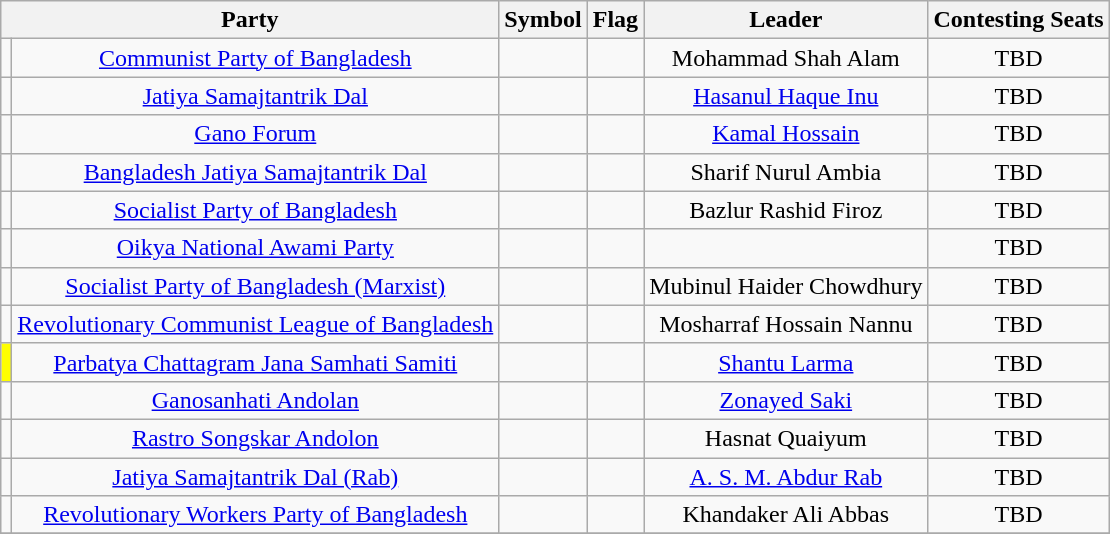<table class="wikitable" style="text-align:center">
<tr>
<th colspan="2">Party</th>
<th>Symbol</th>
<th>Flag</th>
<th>Leader</th>
<th>Contesting Seats</th>
</tr>
<tr>
<td></td>
<td><a href='#'>Communist Party of Bangladesh</a></td>
<td></td>
<td></td>
<td>Mohammad Shah Alam</td>
<td>TBD</td>
</tr>
<tr>
<td></td>
<td><a href='#'>Jatiya Samajtantrik Dal</a></td>
<td></td>
<td></td>
<td><a href='#'>Hasanul Haque Inu</a></td>
<td>TBD</td>
</tr>
<tr>
<td></td>
<td><a href='#'>Gano Forum</a></td>
<td></td>
<td></td>
<td><a href='#'>Kamal Hossain</a></td>
<td>TBD</td>
</tr>
<tr>
<td></td>
<td><a href='#'>Bangladesh Jatiya Samajtantrik Dal</a></td>
<td></td>
<td></td>
<td>Sharif Nurul Ambia</td>
<td>TBD</td>
</tr>
<tr>
<td></td>
<td><a href='#'>Socialist Party of Bangladesh</a></td>
<td></td>
<td></td>
<td>Bazlur Rashid Firoz</td>
<td>TBD</td>
</tr>
<tr>
<td></td>
<td><a href='#'>Oikya National Awami Party</a></td>
<td></td>
<td></td>
<td></td>
<td>TBD</td>
</tr>
<tr>
<td></td>
<td><a href='#'>Socialist Party of Bangladesh (Marxist)</a></td>
<td></td>
<td></td>
<td>Mubinul Haider Chowdhury</td>
<td>TBD</td>
</tr>
<tr>
<td></td>
<td><a href='#'>Revolutionary Communist League of Bangladesh</a></td>
<td></td>
<td></td>
<td>Mosharraf Hossain Nannu</td>
<td>TBD</td>
</tr>
<tr>
<td bgcolor = #ffff00></td>
<td><a href='#'>Parbatya Chattagram Jana Samhati Samiti</a></td>
<td></td>
<td></td>
<td><a href='#'>Shantu Larma</a></td>
<td>TBD</td>
</tr>
<tr>
<td></td>
<td><a href='#'>Ganosanhati Andolan</a></td>
<td></td>
<td></td>
<td><a href='#'>Zonayed Saki</a></td>
<td>TBD</td>
</tr>
<tr>
<td></td>
<td><a href='#'>Rastro Songskar Andolon</a></td>
<td></td>
<td></td>
<td>Hasnat Quaiyum</td>
<td>TBD</td>
</tr>
<tr>
<td></td>
<td><a href='#'>Jatiya Samajtantrik Dal (Rab)</a></td>
<td></td>
<td></td>
<td><a href='#'>A. S. M. Abdur Rab</a></td>
<td>TBD</td>
</tr>
<tr>
<td></td>
<td><a href='#'>Revolutionary Workers Party of Bangladesh</a></td>
<td></td>
<td></td>
<td>Khandaker Ali Abbas</td>
<td>TBD</td>
</tr>
<tr>
</tr>
</table>
